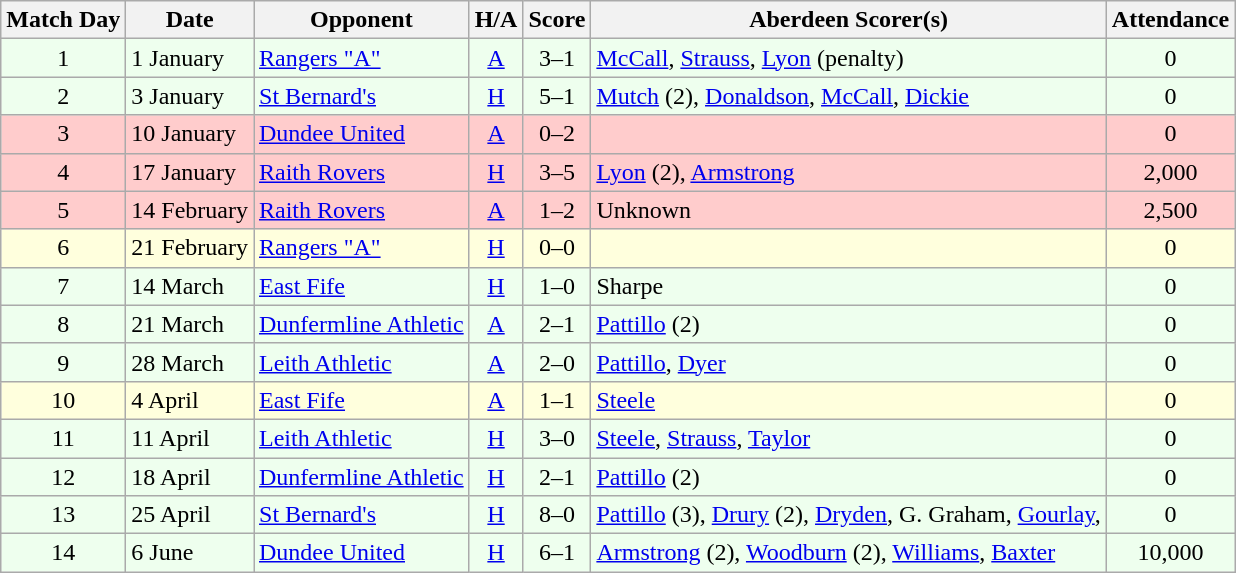<table class="wikitable" style="text-align:center">
<tr>
<th>Match Day</th>
<th>Date</th>
<th>Opponent</th>
<th>H/A</th>
<th>Score</th>
<th>Aberdeen Scorer(s)</th>
<th>Attendance</th>
</tr>
<tr bgcolor=#EEFFEE>
<td>1</td>
<td align=left>1 January</td>
<td align=left><a href='#'>Rangers "A"</a></td>
<td><a href='#'>A</a></td>
<td>3–1</td>
<td align=left><a href='#'>McCall</a>, <a href='#'>Strauss</a>, <a href='#'>Lyon</a> (penalty)</td>
<td>0</td>
</tr>
<tr bgcolor=#EEFFEE>
<td>2</td>
<td align=left>3 January</td>
<td align=left><a href='#'>St Bernard's</a></td>
<td><a href='#'>H</a></td>
<td>5–1</td>
<td align=left><a href='#'>Mutch</a> (2), <a href='#'>Donaldson</a>, <a href='#'>McCall</a>, <a href='#'>Dickie</a></td>
<td>0</td>
</tr>
<tr bgcolor=#FFCCCC>
<td>3</td>
<td align=left>10 January</td>
<td align=left><a href='#'>Dundee United</a></td>
<td><a href='#'>A</a></td>
<td>0–2</td>
<td align=left></td>
<td>0</td>
</tr>
<tr bgcolor=#FFCCCC>
<td>4</td>
<td align=left>17 January</td>
<td align=left><a href='#'>Raith Rovers</a></td>
<td><a href='#'>H</a></td>
<td>3–5</td>
<td align=left><a href='#'>Lyon</a> (2), <a href='#'>Armstrong</a></td>
<td>2,000</td>
</tr>
<tr bgcolor=#FFCCCC>
<td>5</td>
<td align=left>14 February</td>
<td align=left><a href='#'>Raith Rovers</a></td>
<td><a href='#'>A</a></td>
<td>1–2</td>
<td align=left>Unknown</td>
<td>2,500</td>
</tr>
<tr bgcolor=#FFFFDD>
<td>6</td>
<td align=left>21 February</td>
<td align=left><a href='#'>Rangers "A"</a></td>
<td><a href='#'>H</a></td>
<td>0–0</td>
<td align=left></td>
<td>0</td>
</tr>
<tr bgcolor=#EEFFEE>
<td>7</td>
<td align=left>14 March</td>
<td align=left><a href='#'>East Fife</a></td>
<td><a href='#'>H</a></td>
<td>1–0</td>
<td align=left>Sharpe</td>
<td>0</td>
</tr>
<tr bgcolor=#EEFFEE>
<td>8</td>
<td align=left>21 March</td>
<td align=left><a href='#'>Dunfermline Athletic</a></td>
<td><a href='#'>A</a></td>
<td>2–1</td>
<td align=left><a href='#'>Pattillo</a> (2)</td>
<td>0</td>
</tr>
<tr bgcolor=#EEFFEE>
<td>9</td>
<td align=left>28 March</td>
<td align=left><a href='#'>Leith Athletic</a></td>
<td><a href='#'>A</a></td>
<td>2–0</td>
<td align=left><a href='#'>Pattillo</a>, <a href='#'>Dyer</a></td>
<td>0</td>
</tr>
<tr bgcolor=#FFFFDD>
<td>10</td>
<td align=left>4 April</td>
<td align=left><a href='#'>East Fife</a></td>
<td><a href='#'>A</a></td>
<td>1–1</td>
<td align=left><a href='#'>Steele</a></td>
<td>0</td>
</tr>
<tr bgcolor=#EEFFEE>
<td>11</td>
<td align=left>11 April</td>
<td align=left><a href='#'>Leith Athletic</a></td>
<td><a href='#'>H</a></td>
<td>3–0</td>
<td align=left><a href='#'>Steele</a>, <a href='#'>Strauss</a>, <a href='#'>Taylor</a></td>
<td>0</td>
</tr>
<tr bgcolor=#EEFFEE>
<td>12</td>
<td align=left>18 April</td>
<td align=left><a href='#'>Dunfermline Athletic</a></td>
<td><a href='#'>H</a></td>
<td>2–1</td>
<td align=left><a href='#'>Pattillo</a> (2)</td>
<td>0</td>
</tr>
<tr bgcolor=#EEFFEE>
<td>13</td>
<td align=left>25 April</td>
<td align=left><a href='#'>St Bernard's</a></td>
<td><a href='#'>H</a></td>
<td>8–0</td>
<td align=left><a href='#'>Pattillo</a> (3), <a href='#'>Drury</a> (2), <a href='#'>Dryden</a>, G. Graham, <a href='#'>Gourlay</a>,</td>
<td>0</td>
</tr>
<tr bgcolor=#EEFFEE>
<td>14</td>
<td align=left>6 June</td>
<td align=left><a href='#'>Dundee United</a></td>
<td><a href='#'>H</a></td>
<td>6–1</td>
<td align=left><a href='#'>Armstrong</a> (2), <a href='#'>Woodburn</a> (2), <a href='#'>Williams</a>, <a href='#'>Baxter</a></td>
<td>10,000</td>
</tr>
</table>
